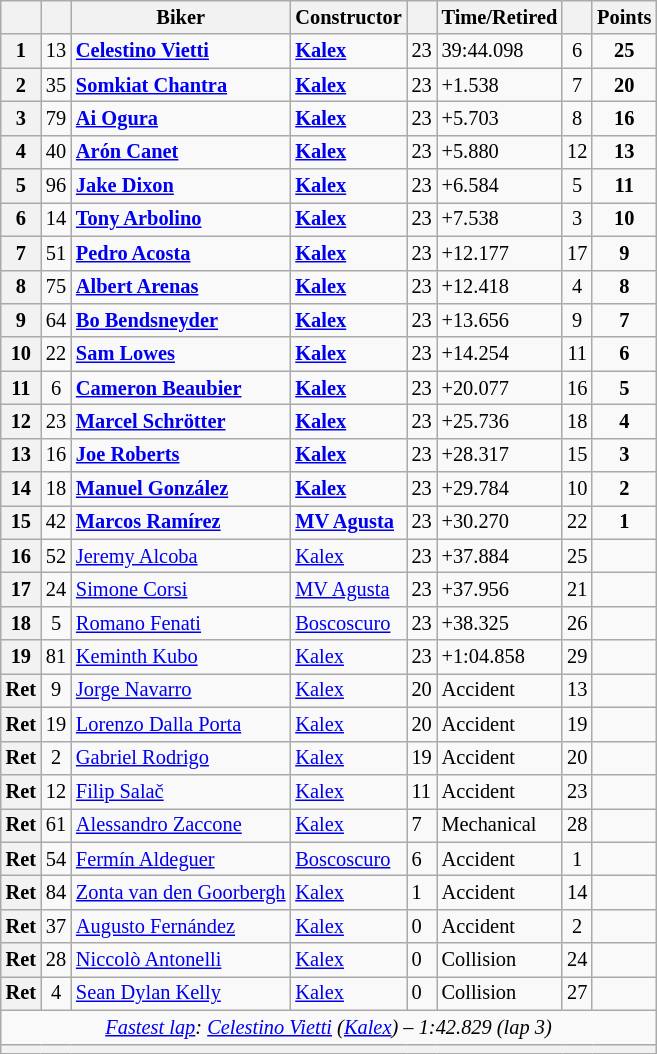<table class="wikitable sortable" style="font-size: 85%;">
<tr>
<th scope="col"></th>
<th scope="col"></th>
<th scope="col">Biker</th>
<th scope="col">Constructor</th>
<th scope="col" class="unsortable"></th>
<th scope="col" class="unsortable">Time/Retired</th>
<th scope="col"></th>
<th scope="col">Points</th>
</tr>
<tr>
<th scope="row">1</th>
<td align="center">13</td>
<td> <strong><a href='#'>Celestino Vietti</a></strong></td>
<td><strong><a href='#'>Kalex</a></strong></td>
<td>23</td>
<td>39:44.098</td>
<td align="center">6</td>
<td align="center"><strong>25</strong></td>
</tr>
<tr>
<th scope="row">2</th>
<td align="center">35</td>
<td> <strong><a href='#'>Somkiat Chantra</a></strong></td>
<td><strong><a href='#'>Kalex</a></strong></td>
<td>23</td>
<td>+1.538</td>
<td align="center">7</td>
<td align="center"><strong>20</strong></td>
</tr>
<tr>
<th scope="row">3</th>
<td align="center">79</td>
<td> <strong><a href='#'>Ai Ogura</a></strong></td>
<td><strong><a href='#'>Kalex</a></strong></td>
<td>23</td>
<td>+5.703</td>
<td align="center">8</td>
<td align="center"><strong>16</strong></td>
</tr>
<tr>
<th scope="row">4</th>
<td align="center">40</td>
<td> <strong><a href='#'>Arón Canet</a></strong></td>
<td><strong><a href='#'>Kalex</a></strong></td>
<td>23</td>
<td>+5.880</td>
<td align="center">12</td>
<td align="center"><strong>13</strong></td>
</tr>
<tr>
<th scope="row">5</th>
<td align="center">96</td>
<td> <strong><a href='#'>Jake Dixon</a></strong></td>
<td><strong><a href='#'>Kalex</a></strong></td>
<td>23</td>
<td>+6.584</td>
<td align="center">5</td>
<td align="center"><strong>11</strong></td>
</tr>
<tr>
<th scope="row">6</th>
<td align="center">14</td>
<td> <strong><a href='#'>Tony Arbolino</a></strong></td>
<td><strong><a href='#'>Kalex</a></strong></td>
<td>23</td>
<td>+7.538</td>
<td align="center">3</td>
<td align="center"><strong>10</strong></td>
</tr>
<tr>
<th scope="row">7</th>
<td align="center">51</td>
<td> <strong><a href='#'>Pedro Acosta</a></strong></td>
<td><strong><a href='#'>Kalex</a></strong></td>
<td>23</td>
<td>+12.177</td>
<td align="center">17</td>
<td align="center"><strong>9</strong></td>
</tr>
<tr>
<th scope="row">8</th>
<td align="center">75</td>
<td> <strong><a href='#'>Albert Arenas</a></strong></td>
<td><strong><a href='#'>Kalex</a></strong></td>
<td>23</td>
<td>+12.418</td>
<td align="center">4</td>
<td align="center"><strong>8</strong></td>
</tr>
<tr>
<th scope="row">9</th>
<td align="center">64</td>
<td> <strong><a href='#'>Bo Bendsneyder</a></strong></td>
<td><strong><a href='#'>Kalex</a></strong></td>
<td>23</td>
<td>+13.656</td>
<td align="center">9</td>
<td align="center"><strong>7</strong></td>
</tr>
<tr>
<th scope="row">10</th>
<td align="center">22</td>
<td> <strong><a href='#'>Sam Lowes</a></strong></td>
<td><strong><a href='#'>Kalex</a></strong></td>
<td>23</td>
<td>+14.254</td>
<td align="center">11</td>
<td align="center"><strong>6</strong></td>
</tr>
<tr>
<th scope="row">11</th>
<td align="center">6</td>
<td> <strong><a href='#'>Cameron Beaubier</a></strong></td>
<td><strong><a href='#'>Kalex</a></strong></td>
<td>23</td>
<td>+20.077</td>
<td align="center">16</td>
<td align="center"><strong>5</strong></td>
</tr>
<tr>
<th scope="row">12</th>
<td align="center">23</td>
<td> <strong><a href='#'>Marcel Schrötter</a></strong></td>
<td><strong><a href='#'>Kalex</a></strong></td>
<td>23</td>
<td>+25.736</td>
<td align="center">18</td>
<td align="center"><strong>4</strong></td>
</tr>
<tr>
<th scope="row">13</th>
<td align="center">16</td>
<td> <strong><a href='#'>Joe Roberts</a></strong></td>
<td><strong><a href='#'>Kalex</a></strong></td>
<td>23</td>
<td>+28.317</td>
<td align="center">15</td>
<td align="center"><strong>3</strong></td>
</tr>
<tr>
<th scope="row">14</th>
<td align="center">18</td>
<td> <strong><a href='#'>Manuel González</a></strong></td>
<td><strong><a href='#'>Kalex</a></strong></td>
<td>23</td>
<td>+29.784</td>
<td align="center">10</td>
<td align="center"><strong>2</strong></td>
</tr>
<tr>
<th scope="row">15</th>
<td align="center">42</td>
<td> <strong><a href='#'>Marcos Ramírez</a></strong></td>
<td><strong><a href='#'>MV Agusta</a></strong></td>
<td>23</td>
<td>+30.270</td>
<td align="center">22</td>
<td align="center"><strong>1</strong></td>
</tr>
<tr>
<th scope="row">16</th>
<td align="center">52</td>
<td> <a href='#'>Jeremy Alcoba</a></td>
<td><a href='#'>Kalex</a></td>
<td>23</td>
<td>+37.884</td>
<td align="center">25</td>
<td></td>
</tr>
<tr>
<th scope="row">17</th>
<td align="center">24</td>
<td> <a href='#'>Simone Corsi</a></td>
<td><a href='#'>MV Agusta</a></td>
<td>23</td>
<td>+37.956</td>
<td align="center">21</td>
<td></td>
</tr>
<tr>
<th scope="row">18</th>
<td align="center">5</td>
<td> <a href='#'>Romano Fenati</a></td>
<td><a href='#'>Boscoscuro</a></td>
<td>23</td>
<td>+38.325</td>
<td align="center">26</td>
<td></td>
</tr>
<tr>
<th scope="row">19</th>
<td align="center">81</td>
<td> <a href='#'>Keminth Kubo</a></td>
<td><a href='#'>Kalex</a></td>
<td>23</td>
<td>+1:04.858</td>
<td align="center">29</td>
<td></td>
</tr>
<tr>
<th scope="row">Ret</th>
<td align="center">9</td>
<td> <a href='#'>Jorge Navarro</a></td>
<td><a href='#'>Kalex</a></td>
<td>20</td>
<td>Accident</td>
<td align="center">13</td>
<td></td>
</tr>
<tr>
<th scope="row">Ret</th>
<td align="center">19</td>
<td> <a href='#'>Lorenzo Dalla Porta</a></td>
<td><a href='#'>Kalex</a></td>
<td>20</td>
<td>Accident</td>
<td align="center">19</td>
<td></td>
</tr>
<tr>
<th scope="row">Ret</th>
<td align="center">2</td>
<td> <a href='#'>Gabriel Rodrigo</a></td>
<td><a href='#'>Kalex</a></td>
<td>19</td>
<td>Accident</td>
<td align="center">20</td>
<td></td>
</tr>
<tr>
<th scope="row">Ret</th>
<td align="center">12</td>
<td> <a href='#'>Filip Salač</a></td>
<td><a href='#'>Kalex</a></td>
<td>11</td>
<td>Accident</td>
<td align="center">23</td>
<td></td>
</tr>
<tr>
<th scope="row">Ret</th>
<td align="center">61</td>
<td> <a href='#'>Alessandro Zaccone</a></td>
<td><a href='#'>Kalex</a></td>
<td>7</td>
<td>Mechanical</td>
<td align="center">28</td>
<td></td>
</tr>
<tr>
<th scope="row">Ret</th>
<td align="center">54</td>
<td> <a href='#'>Fermín Aldeguer</a></td>
<td><a href='#'>Boscoscuro</a></td>
<td>6</td>
<td>Accident</td>
<td align="center">1</td>
<td></td>
</tr>
<tr>
<th scope="row">Ret</th>
<td align="center">84</td>
<td> <a href='#'>Zonta van den Goorbergh</a></td>
<td><a href='#'>Kalex</a></td>
<td>1</td>
<td>Accident</td>
<td align="center">14</td>
<td></td>
</tr>
<tr>
<th scope="row">Ret</th>
<td align="center">37</td>
<td> <a href='#'>Augusto Fernández</a></td>
<td><a href='#'>Kalex</a></td>
<td>0</td>
<td>Accident</td>
<td align="center">2</td>
<td></td>
</tr>
<tr>
<th scope="row">Ret</th>
<td align="center">28</td>
<td> <a href='#'>Niccolò Antonelli</a></td>
<td><a href='#'>Kalex</a></td>
<td>0</td>
<td>Collision</td>
<td align="center">24</td>
<td></td>
</tr>
<tr>
<th scope="row">Ret</th>
<td align="center">4</td>
<td> <a href='#'>Sean Dylan Kelly</a></td>
<td><a href='#'>Kalex</a></td>
<td>0</td>
<td>Collision</td>
<td align="center">27</td>
<td></td>
</tr>
<tr class="sortbottom">
<td colspan="8" style="text-align:center"><em><a href='#'>Fastest lap</a>:  <a href='#'>Celestino Vietti</a> (<a href='#'>Kalex</a>) – 1:42.829 (lap 3)</em></td>
</tr>
<tr>
<th colspan=8></th>
</tr>
</table>
